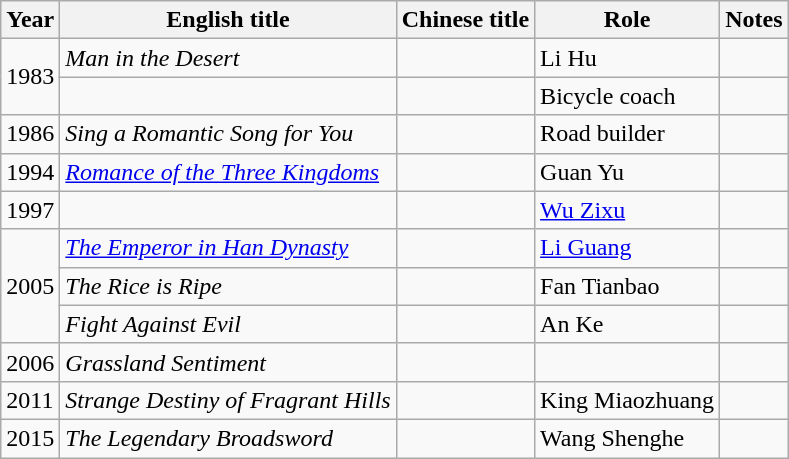<table class="wikitable">
<tr>
<th>Year</th>
<th>English title</th>
<th>Chinese title</th>
<th>Role</th>
<th>Notes</th>
</tr>
<tr>
<td rowspan="2">1983</td>
<td><em>Man in the Desert</em></td>
<td></td>
<td>Li Hu</td>
<td></td>
</tr>
<tr>
<td></td>
<td></td>
<td>Bicycle coach</td>
<td></td>
</tr>
<tr>
<td>1986</td>
<td><em>Sing a Romantic Song for You</em></td>
<td></td>
<td>Road builder</td>
<td></td>
</tr>
<tr>
<td>1994</td>
<td><em><a href='#'>Romance of the Three Kingdoms</a></em></td>
<td></td>
<td>Guan Yu</td>
<td></td>
</tr>
<tr>
<td>1997</td>
<td><em></em></td>
<td></td>
<td><a href='#'>Wu Zixu</a></td>
<td></td>
</tr>
<tr>
<td rowspan="3">2005</td>
<td><em><a href='#'>The Emperor in Han Dynasty</a></em></td>
<td></td>
<td><a href='#'>Li Guang</a></td>
<td></td>
</tr>
<tr>
<td><em>The Rice is Ripe</em></td>
<td></td>
<td>Fan Tianbao</td>
<td></td>
</tr>
<tr>
<td><em>Fight Against Evil</em></td>
<td></td>
<td>An Ke</td>
<td></td>
</tr>
<tr>
<td>2006</td>
<td><em>Grassland Sentiment</em></td>
<td></td>
<td></td>
<td></td>
</tr>
<tr>
<td>2011</td>
<td><em>Strange Destiny of Fragrant Hills</em></td>
<td></td>
<td>King Miaozhuang</td>
<td></td>
</tr>
<tr>
<td>2015</td>
<td><em>The Legendary Broadsword</em></td>
<td></td>
<td>Wang Shenghe</td>
<td></td>
</tr>
</table>
